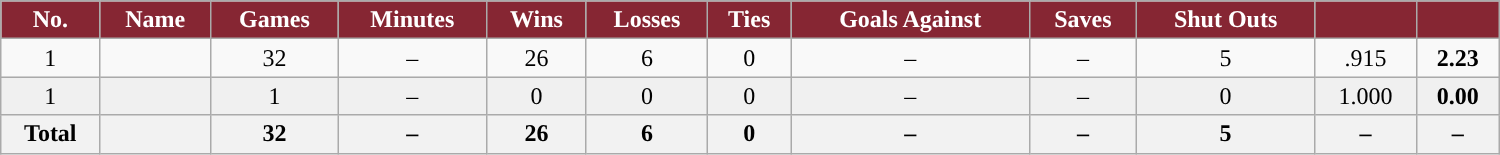<table class="wikitable sortable" width ="1000">
<tr align="center">
<th style="color:white; background:#862633; ">No.</th>
<th style="color:white; background:#862633; ">Name</th>
<th style="color:white; background:#862633; ">Games</th>
<th style="color:white; background:#862633; ">Minutes</th>
<th style="color:white; background:#862633; ">Wins</th>
<th style="color:white; background:#862633; ">Losses</th>
<th style="color:white; background:#862633; ">Ties</th>
<th style="color:white; background:#862633; ">Goals Against</th>
<th style="color:white; background:#862633; ">Saves</th>
<th style="color:white; background:#862633; ">Shut Outs</th>
<th style="color:white; background:#862633; "><a href='#'></a></th>
<th style="color:white; background:#862633; "><a href='#'></a></th>
</tr>
<tr align="center">
<td>1</td>
<td></td>
<td>32</td>
<td>–</td>
<td>26</td>
<td>6</td>
<td>0</td>
<td>–</td>
<td>–</td>
<td>5</td>
<td>.915</td>
<td><strong>2.23</strong></td>
</tr>
<tr align="center" bgcolor="#f0f0f0">
<td>1</td>
<td></td>
<td>1</td>
<td>–</td>
<td>0</td>
<td>0</td>
<td>0</td>
<td>–</td>
<td>–</td>
<td>0</td>
<td>1.000</td>
<td><strong>0.00</strong></td>
</tr>
<tr>
<th>Total</th>
<th></th>
<th>32</th>
<th>–</th>
<th>26</th>
<th>6</th>
<th>0</th>
<th>–</th>
<th>–</th>
<th>5</th>
<th>–</th>
<th>–</th>
</tr>
</table>
